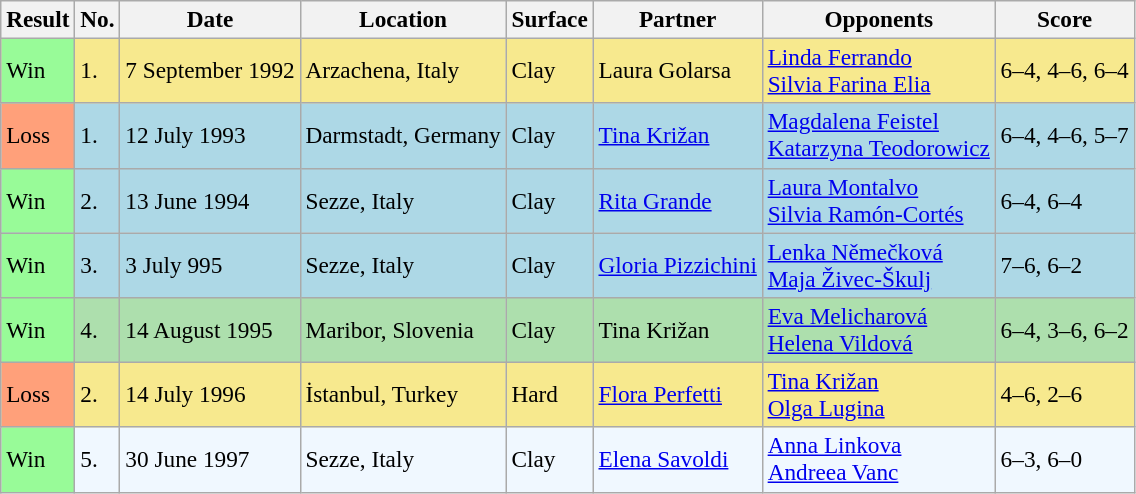<table class="sortable wikitable" style="font-size:97%;">
<tr>
<th>Result</th>
<th>No.</th>
<th>Date</th>
<th>Location</th>
<th>Surface</th>
<th>Partner</th>
<th>Opponents</th>
<th>Score</th>
</tr>
<tr style="background:#f7e98e;">
<td style="background:#98fb98;">Win</td>
<td>1.</td>
<td>7 September 1992</td>
<td>Arzachena, Italy</td>
<td>Clay</td>
<td> Laura Golarsa</td>
<td> <a href='#'>Linda Ferrando</a> <br>  <a href='#'>Silvia Farina Elia</a></td>
<td>6–4, 4–6, 6–4</td>
</tr>
<tr bgcolor="lightblue">
<td style="background:#ffa07a;">Loss</td>
<td>1.</td>
<td>12 July 1993</td>
<td>Darmstadt, Germany</td>
<td>Clay</td>
<td> <a href='#'>Tina Križan</a></td>
<td> <a href='#'>Magdalena Feistel</a> <br>  <a href='#'>Katarzyna Teodorowicz</a></td>
<td>6–4, 4–6, 5–7</td>
</tr>
<tr style="background:lightblue;">
<td style="background:#98fb98;">Win</td>
<td>2.</td>
<td>13 June 1994</td>
<td>Sezze, Italy</td>
<td>Clay</td>
<td> <a href='#'>Rita Grande</a></td>
<td> <a href='#'>Laura Montalvo</a> <br>  <a href='#'>Silvia Ramón-Cortés</a></td>
<td>6–4, 6–4</td>
</tr>
<tr style="background:lightblue;">
<td style="background:#98fb98;">Win</td>
<td>3.</td>
<td>3 July 995</td>
<td>Sezze, Italy</td>
<td>Clay</td>
<td> <a href='#'>Gloria Pizzichini</a></td>
<td> <a href='#'>Lenka Němečková</a> <br>  <a href='#'>Maja Živec-Škulj</a></td>
<td>7–6, 6–2</td>
</tr>
<tr style="background:#addfad;">
<td style="background:#98fb98;">Win</td>
<td>4.</td>
<td>14 August 1995</td>
<td>Maribor, Slovenia</td>
<td>Clay</td>
<td> Tina Križan</td>
<td> <a href='#'>Eva Melicharová</a>  <br>  <a href='#'>Helena Vildová</a></td>
<td>6–4, 3–6, 6–2</td>
</tr>
<tr style="background:#f7e98e;">
<td style="background:#ffa07a;">Loss</td>
<td>2.</td>
<td>14 July 1996</td>
<td>İstanbul, Turkey</td>
<td>Hard</td>
<td> <a href='#'>Flora Perfetti</a></td>
<td> <a href='#'>Tina Križan</a> <br>  <a href='#'>Olga Lugina</a></td>
<td>4–6, 2–6</td>
</tr>
<tr style="background:#f0f8ff;">
<td style="background:#98fb98;">Win</td>
<td>5.</td>
<td>30 June 1997</td>
<td>Sezze, Italy</td>
<td>Clay</td>
<td> <a href='#'>Elena Savoldi</a></td>
<td> <a href='#'>Anna Linkova</a> <br>  <a href='#'>Andreea Vanc</a></td>
<td>6–3, 6–0</td>
</tr>
</table>
